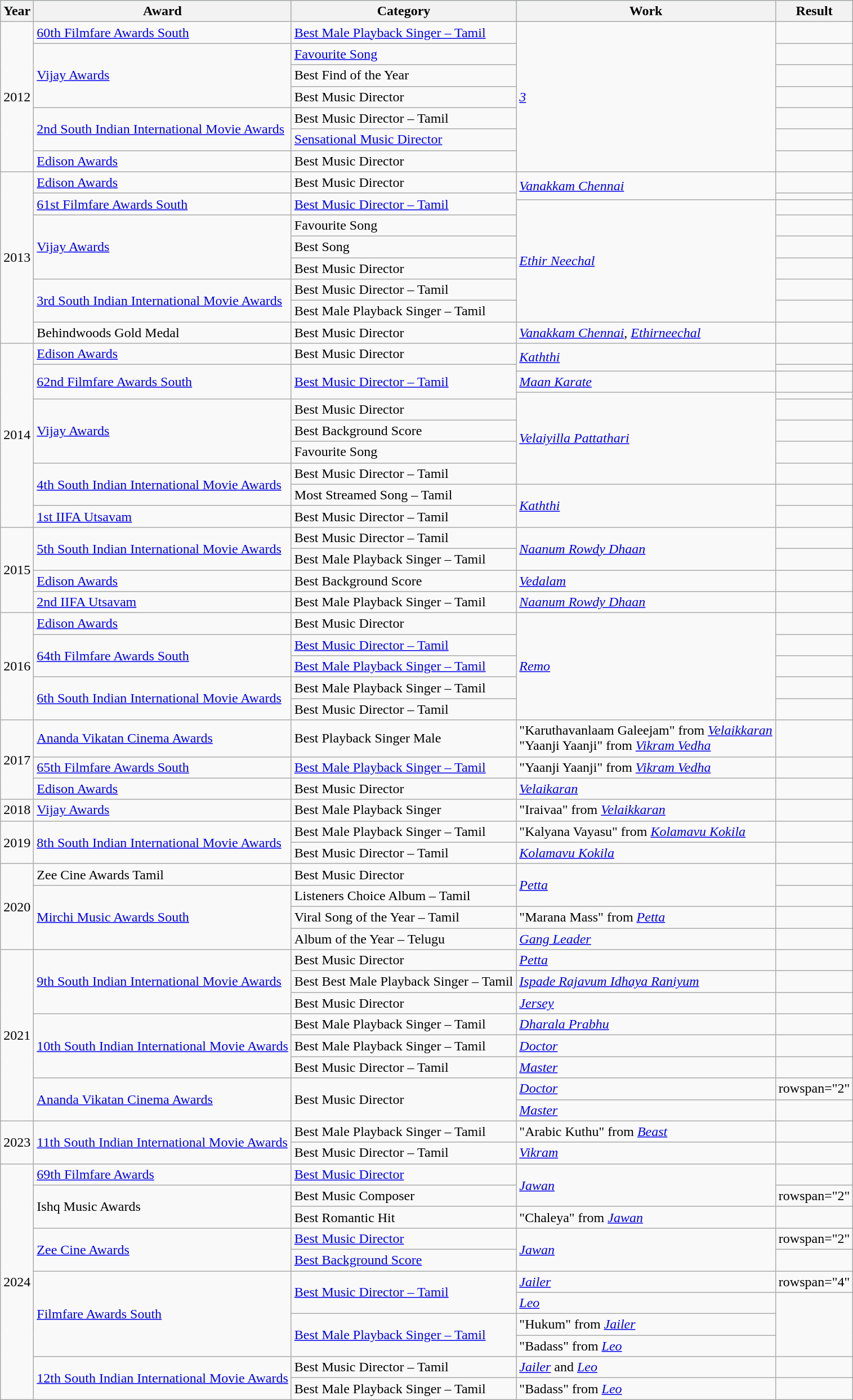<table class="wikitable">
<tr style="background:#B0C4DE;">
<th scope="col">Year</th>
<th scope="col">Award</th>
<th scope="col">Category</th>
<th scope="col">Work</th>
<th scope="col">Result</th>
</tr>
<tr>
<td rowspan="7">2012</td>
<td><a href='#'>60th Filmfare Awards South</a></td>
<td><a href='#'>Best Male Playback Singer – Tamil</a></td>
<td rowspan="7"><em><a href='#'>3</a></em></td>
<td></td>
</tr>
<tr>
<td rowspan="3"><a href='#'>Vijay Awards</a></td>
<td><a href='#'>Favourite Song</a></td>
<td></td>
</tr>
<tr>
<td>Best Find of the Year</td>
<td></td>
</tr>
<tr>
<td>Best Music Director</td>
<td></td>
</tr>
<tr>
<td rowspan="2"><a href='#'>2nd South Indian International Movie Awards</a></td>
<td>Best Music Director – Tamil</td>
<td></td>
</tr>
<tr>
<td><a href='#'>Sensational Music Director</a></td>
<td></td>
</tr>
<tr>
<td><a href='#'>Edison Awards</a></td>
<td>Best Music Director</td>
<td></td>
</tr>
<tr>
<td rowspan="9">2013</td>
<td><a href='#'>Edison Awards</a></td>
<td>Best Music Director</td>
<td rowspan="2"><em><a href='#'>Vanakkam Chennai</a></em></td>
<td></td>
</tr>
<tr>
<td rowspan="2"><a href='#'>61st Filmfare Awards South</a></td>
<td rowspan="2"><a href='#'>Best Music Director – Tamil</a></td>
<td></td>
</tr>
<tr>
<td rowspan="6"><em><a href='#'>Ethir Neechal</a></em></td>
<td></td>
</tr>
<tr>
<td rowspan="3"><a href='#'>Vijay Awards</a></td>
<td>Favourite Song</td>
<td></td>
</tr>
<tr>
<td>Best Song</td>
<td></td>
</tr>
<tr>
<td>Best Music Director</td>
<td></td>
</tr>
<tr>
<td rowspan="2"><a href='#'>3rd South Indian International Movie Awards</a></td>
<td>Best Music Director – Tamil</td>
<td></td>
</tr>
<tr>
<td>Best Male Playback Singer – Tamil</td>
<td></td>
</tr>
<tr>
<td>Behindwoods Gold Medal</td>
<td>Best Music Director</td>
<td><em><a href='#'>Vanakkam Chennai</a></em>, <em><a href='#'>Ethirneechal</a></em></td>
<td></td>
</tr>
<tr>
<td rowspan="10">2014</td>
<td><a href='#'>Edison Awards</a></td>
<td>Best Music Director</td>
<td rowspan="2"><em><a href='#'>Kaththi</a></em></td>
<td></td>
</tr>
<tr>
<td rowspan="3"><a href='#'>62nd Filmfare Awards South</a></td>
<td rowspan="3"><a href='#'>Best Music Director – Tamil</a></td>
<td></td>
</tr>
<tr>
<td><em><a href='#'>Maan Karate</a></em></td>
<td></td>
</tr>
<tr>
<td rowspan="5"><em><a href='#'>Velaiyilla Pattathari</a></em></td>
<td></td>
</tr>
<tr>
<td rowspan="3"><a href='#'>Vijay Awards</a></td>
<td>Best Music Director</td>
<td></td>
</tr>
<tr>
<td>Best Background Score</td>
<td></td>
</tr>
<tr>
<td>Favourite Song</td>
<td></td>
</tr>
<tr>
<td rowspan="2"><a href='#'>4th South Indian International Movie Awards</a></td>
<td>Best Music Director – Tamil</td>
<td></td>
</tr>
<tr>
<td>Most Streamed Song – Tamil</td>
<td rowspan="2"><em><a href='#'>Kaththi</a></em></td>
<td></td>
</tr>
<tr>
<td><a href='#'>1st IIFA Utsavam</a></td>
<td>Best Music Director – Tamil</td>
<td></td>
</tr>
<tr>
<td rowspan="4">2015</td>
<td rowspan="2"><a href='#'>5th South Indian International Movie Awards</a></td>
<td>Best Music Director – Tamil</td>
<td rowspan="2"><em><a href='#'>Naanum Rowdy Dhaan</a></em></td>
<td></td>
</tr>
<tr>
<td>Best Male Playback Singer – Tamil</td>
<td></td>
</tr>
<tr>
<td><a href='#'>Edison Awards</a></td>
<td>Best Background Score</td>
<td><em><a href='#'>Vedalam</a></em></td>
<td></td>
</tr>
<tr>
<td><a href='#'>2nd IIFA Utsavam</a></td>
<td>Best Male Playback Singer – Tamil</td>
<td><em><a href='#'>Naanum Rowdy Dhaan</a></em></td>
<td></td>
</tr>
<tr>
<td rowspan="5">2016</td>
<td><a href='#'>Edison Awards</a></td>
<td>Best Music Director</td>
<td rowspan="5"><em><a href='#'>Remo</a></em></td>
<td></td>
</tr>
<tr>
<td rowspan="2"><a href='#'>64th Filmfare Awards South</a></td>
<td><a href='#'>Best Music Director – Tamil</a></td>
<td></td>
</tr>
<tr>
<td><a href='#'>Best Male Playback Singer – Tamil</a></td>
<td></td>
</tr>
<tr>
<td rowspan="2"><a href='#'>6th South Indian International Movie Awards</a></td>
<td>Best Male Playback Singer – Tamil</td>
<td></td>
</tr>
<tr>
<td>Best Music Director – Tamil</td>
<td></td>
</tr>
<tr>
<td rowspan="3">2017</td>
<td><a href='#'>Ananda Vikatan Cinema Awards</a></td>
<td>Best Playback Singer Male</td>
<td>"Karuthavanlaam Galeejam" from <em><a href='#'>Velaikkaran</a></em><br>"Yaanji Yaanji" from <em><a href='#'>Vikram Vedha</a></em></td>
<td></td>
</tr>
<tr>
<td><a href='#'>65th Filmfare Awards South</a></td>
<td><a href='#'>Best Male Playback Singer – Tamil</a></td>
<td>"Yaanji Yaanji" from <em><a href='#'>Vikram Vedha</a></em></td>
<td></td>
</tr>
<tr>
<td><a href='#'>Edison Awards</a></td>
<td>Best Music Director</td>
<td><em><a href='#'>Velaikaran</a></em></td>
<td></td>
</tr>
<tr>
<td>2018</td>
<td><a href='#'>Vijay Awards</a></td>
<td>Best Male Playback Singer</td>
<td>"Iraivaa" from <em><a href='#'>Velaikkaran</a></em></td>
<td></td>
</tr>
<tr>
<td rowspan="2">2019</td>
<td rowspan="2"><a href='#'>8th South Indian International Movie Awards</a></td>
<td>Best Male Playback Singer – Tamil</td>
<td>"Kalyana Vayasu" from <em><a href='#'>Kolamavu Kokila</a></em></td>
<td></td>
</tr>
<tr>
<td>Best Music Director – Tamil</td>
<td><em><a href='#'>Kolamavu Kokila</a></em></td>
<td></td>
</tr>
<tr>
<td rowspan="4">2020</td>
<td>Zee Cine Awards Tamil</td>
<td>Best Music Director</td>
<td rowspan="2"><em><a href='#'>Petta</a></em></td>
<td></td>
</tr>
<tr>
<td rowspan="3"><a href='#'>Mirchi Music Awards South</a></td>
<td>Listeners Choice Album – Tamil</td>
<td></td>
</tr>
<tr>
<td>Viral Song of the Year – Tamil</td>
<td>"Marana Mass" from <em><a href='#'>Petta</a></em></td>
<td></td>
</tr>
<tr>
<td>Album of the Year – Telugu</td>
<td><em><a href='#'>Gang Leader</a></em></td>
<td></td>
</tr>
<tr>
<td rowspan="8">2021</td>
<td rowspan="3"><a href='#'>9th South Indian International Movie Awards</a></td>
<td>Best Music Director</td>
<td><em><a href='#'>Petta</a></em></td>
<td></td>
</tr>
<tr>
<td>Best Best Male Playback Singer – Tamil</td>
<td><em><a href='#'>Ispade Rajavum Idhaya Raniyum</a></em></td>
<td></td>
</tr>
<tr>
<td>Best Music Director</td>
<td><em><a href='#'>Jersey</a></em></td>
<td></td>
</tr>
<tr>
<td rowspan="3"><a href='#'>10th South Indian International Movie Awards</a></td>
<td>Best Male Playback Singer – Tamil</td>
<td><em><a href='#'>Dharala Prabhu</a></em></td>
<td></td>
</tr>
<tr>
<td>Best Male Playback Singer – Tamil</td>
<td><em><a href='#'>Doctor</a></em></td>
<td></td>
</tr>
<tr>
<td>Best Music Director – Tamil</td>
<td><em><a href='#'>Master</a></em></td>
<td></td>
</tr>
<tr>
<td rowspan="2"><a href='#'>Ananda Vikatan Cinema Awards</a></td>
<td rowspan="2">Best Music Director</td>
<td><em><a href='#'>Doctor</a></em></td>
<td>rowspan="2" </td>
</tr>
<tr>
<td><em><a href='#'>Master</a></em></td>
</tr>
<tr>
<td rowspan="2">2023</td>
<td rowspan="2"><a href='#'>11th South Indian International Movie Awards</a></td>
<td>Best Male Playback Singer – Tamil</td>
<td>"Arabic Kuthu" from <em><a href='#'>Beast</a></em></td>
<td></td>
</tr>
<tr>
<td>Best Music Director – Tamil</td>
<td><em><a href='#'>Vikram</a></em></td>
<td></td>
</tr>
<tr>
<td rowspan="11">2024</td>
<td><a href='#'>69th Filmfare Awards</a></td>
<td><a href='#'>Best Music Director</a></td>
<td rowspan="2"><em><a href='#'>Jawan</a></em></td>
<td></td>
</tr>
<tr>
<td rowspan="2">Ishq Music Awards</td>
<td>Best Music Composer</td>
<td>rowspan="2" </td>
</tr>
<tr>
<td>Best Romantic Hit</td>
<td>"Chaleya" from <em><a href='#'>Jawan</a></em></td>
</tr>
<tr>
<td rowspan="2"><a href='#'>Zee Cine Awards</a></td>
<td><a href='#'>Best Music Director</a></td>
<td rowspan="2"><em><a href='#'>Jawan</a></em></td>
<td>rowspan="2" </td>
</tr>
<tr>
<td><a href='#'>Best Background Score</a></td>
</tr>
<tr>
<td rowspan="4"><a href='#'>Filmfare Awards South</a></td>
<td rowspan="2"><a href='#'>Best Music Director – Tamil</a></td>
<td><em><a href='#'>Jailer</a></em></td>
<td>rowspan="4" </td>
</tr>
<tr>
<td><em><a href='#'>Leo</a></em></td>
</tr>
<tr>
<td rowspan="2"><a href='#'>Best Male Playback Singer – Tamil</a></td>
<td>"Hukum" from <em><a href='#'>Jailer</a></em></td>
</tr>
<tr>
<td>"Badass" from <em><a href='#'>Leo</a></em></td>
</tr>
<tr>
<td rowspan="2"><a href='#'>12th South Indian International Movie Awards</a></td>
<td>Best Music Director – Tamil</td>
<td><em><a href='#'>Jailer</a></em> and <em><a href='#'>Leo</a></em></td>
<td></td>
</tr>
<tr>
<td>Best Male Playback Singer – Tamil</td>
<td>"Badass" from <em><a href='#'>Leo</a></em></td>
<td></td>
</tr>
</table>
